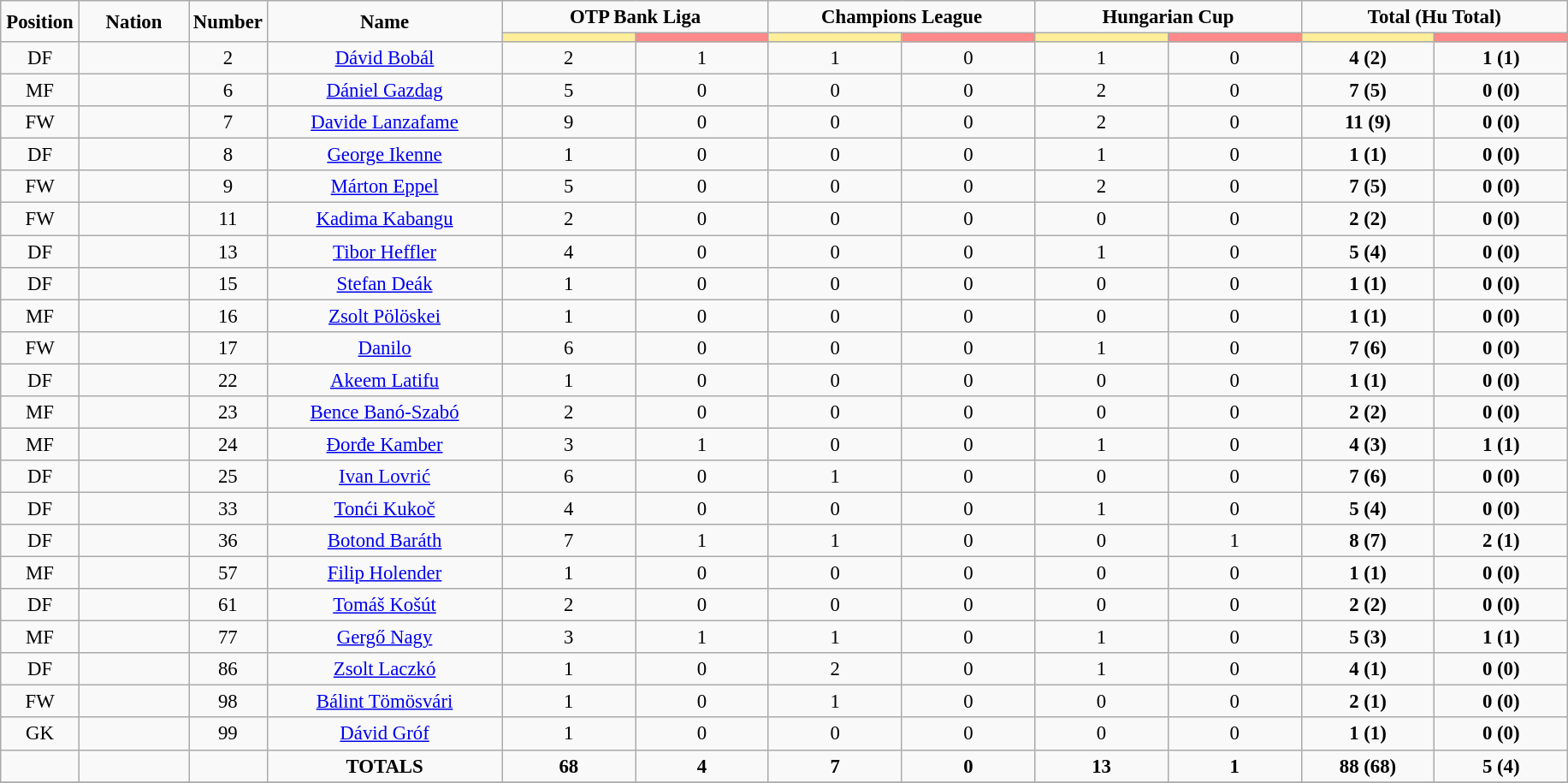<table class="wikitable" style="font-size: 95%; text-align: center;">
<tr>
<td rowspan="2" width="5%" align="center"><strong>Position</strong></td>
<td rowspan="2" width="7%" align="center"><strong>Nation</strong></td>
<td rowspan="2" width="5%" align="center"><strong>Number</strong></td>
<td rowspan="2" width="15%" align="center"><strong>Name</strong></td>
<td colspan="2" align="center"><strong>OTP Bank Liga</strong></td>
<td colspan="2" align="center"><strong>Champions League</strong></td>
<td colspan="2" align="center"><strong>Hungarian Cup</strong></td>
<td colspan="2" align="center"><strong>Total (Hu Total)</strong></td>
</tr>
<tr>
<th width=60 style="background: #FFEE99"></th>
<th width=60 style="background: #FF8888"></th>
<th width=60 style="background: #FFEE99"></th>
<th width=60 style="background: #FF8888"></th>
<th width=60 style="background: #FFEE99"></th>
<th width=60 style="background: #FF8888"></th>
<th width=60 style="background: #FFEE99"></th>
<th width=60 style="background: #FF8888"></th>
</tr>
<tr>
<td>DF</td>
<td></td>
<td>2</td>
<td><a href='#'>Dávid Bobál</a></td>
<td>2</td>
<td>1</td>
<td>1</td>
<td>0</td>
<td>1</td>
<td>0</td>
<td><strong>4 (2)</strong></td>
<td><strong>1 (1)</strong></td>
</tr>
<tr>
<td>MF</td>
<td></td>
<td>6</td>
<td><a href='#'>Dániel Gazdag</a></td>
<td>5</td>
<td>0</td>
<td>0</td>
<td>0</td>
<td>2</td>
<td>0</td>
<td><strong>7 (5)</strong></td>
<td><strong>0 (0)</strong></td>
</tr>
<tr>
<td>FW</td>
<td></td>
<td>7</td>
<td><a href='#'>Davide Lanzafame</a></td>
<td>9</td>
<td>0</td>
<td>0</td>
<td>0</td>
<td>2</td>
<td>0</td>
<td><strong>11 (9)</strong></td>
<td><strong>0 (0)</strong></td>
</tr>
<tr>
<td>DF</td>
<td></td>
<td>8</td>
<td><a href='#'>George Ikenne</a></td>
<td>1</td>
<td>0</td>
<td>0</td>
<td>0</td>
<td>1</td>
<td>0</td>
<td><strong>1 (1)</strong></td>
<td><strong>0 (0)</strong></td>
</tr>
<tr>
<td>FW</td>
<td></td>
<td>9</td>
<td><a href='#'>Márton Eppel</a></td>
<td>5</td>
<td>0</td>
<td>0</td>
<td>0</td>
<td>2</td>
<td>0</td>
<td><strong>7 (5)</strong></td>
<td><strong>0 (0)</strong></td>
</tr>
<tr>
<td>FW</td>
<td></td>
<td>11</td>
<td><a href='#'>Kadima Kabangu</a></td>
<td>2</td>
<td>0</td>
<td>0</td>
<td>0</td>
<td>0</td>
<td>0</td>
<td><strong>2 (2)</strong></td>
<td><strong>0 (0)</strong></td>
</tr>
<tr>
<td>DF</td>
<td></td>
<td>13</td>
<td><a href='#'>Tibor Heffler</a></td>
<td>4</td>
<td>0</td>
<td>0</td>
<td>0</td>
<td>1</td>
<td>0</td>
<td><strong>5 (4)</strong></td>
<td><strong>0 (0)</strong></td>
</tr>
<tr>
<td>DF</td>
<td></td>
<td>15</td>
<td><a href='#'>Stefan Deák</a></td>
<td>1</td>
<td>0</td>
<td>0</td>
<td>0</td>
<td>0</td>
<td>0</td>
<td><strong>1 (1)</strong></td>
<td><strong>0 (0)</strong></td>
</tr>
<tr>
<td>MF</td>
<td></td>
<td>16</td>
<td><a href='#'>Zsolt Pölöskei</a></td>
<td>1</td>
<td>0</td>
<td>0</td>
<td>0</td>
<td>0</td>
<td>0</td>
<td><strong>1 (1)</strong></td>
<td><strong>0 (0)</strong></td>
</tr>
<tr>
<td>FW</td>
<td></td>
<td>17</td>
<td><a href='#'>Danilo</a></td>
<td>6</td>
<td>0</td>
<td>0</td>
<td>0</td>
<td>1</td>
<td>0</td>
<td><strong>7 (6)</strong></td>
<td><strong>0 (0)</strong></td>
</tr>
<tr>
<td>DF</td>
<td></td>
<td>22</td>
<td><a href='#'>Akeem Latifu</a></td>
<td>1</td>
<td>0</td>
<td>0</td>
<td>0</td>
<td>0</td>
<td>0</td>
<td><strong>1 (1)</strong></td>
<td><strong>0 (0)</strong></td>
</tr>
<tr>
<td>MF</td>
<td></td>
<td>23</td>
<td><a href='#'>Bence Banó-Szabó</a></td>
<td>2</td>
<td>0</td>
<td>0</td>
<td>0</td>
<td>0</td>
<td>0</td>
<td><strong>2 (2)</strong></td>
<td><strong>0 (0)</strong></td>
</tr>
<tr>
<td>MF</td>
<td></td>
<td>24</td>
<td><a href='#'>Đorđe Kamber</a></td>
<td>3</td>
<td>1</td>
<td>0</td>
<td>0</td>
<td>1</td>
<td>0</td>
<td><strong>4 (3)</strong></td>
<td><strong>1 (1)</strong></td>
</tr>
<tr>
<td>DF</td>
<td></td>
<td>25</td>
<td><a href='#'>Ivan Lovrić</a></td>
<td>6</td>
<td>0</td>
<td>1</td>
<td>0</td>
<td>0</td>
<td>0</td>
<td><strong>7 (6)</strong></td>
<td><strong>0 (0)</strong></td>
</tr>
<tr>
<td>DF</td>
<td></td>
<td>33</td>
<td><a href='#'>Tonći Kukoč</a></td>
<td>4</td>
<td>0</td>
<td>0</td>
<td>0</td>
<td>1</td>
<td>0</td>
<td><strong>5 (4)</strong></td>
<td><strong>0 (0)</strong></td>
</tr>
<tr>
<td>DF</td>
<td></td>
<td>36</td>
<td><a href='#'>Botond Baráth</a></td>
<td>7</td>
<td>1</td>
<td>1</td>
<td>0</td>
<td>0</td>
<td>1</td>
<td><strong>8 (7)</strong></td>
<td><strong>2 (1)</strong></td>
</tr>
<tr>
<td>MF</td>
<td></td>
<td>57</td>
<td><a href='#'>Filip Holender</a></td>
<td>1</td>
<td>0</td>
<td>0</td>
<td>0</td>
<td>0</td>
<td>0</td>
<td><strong>1 (1)</strong></td>
<td><strong>0 (0)</strong></td>
</tr>
<tr>
<td>DF</td>
<td></td>
<td>61</td>
<td><a href='#'>Tomáš Košút</a></td>
<td>2</td>
<td>0</td>
<td>0</td>
<td>0</td>
<td>0</td>
<td>0</td>
<td><strong>2 (2)</strong></td>
<td><strong>0 (0)</strong></td>
</tr>
<tr>
<td>MF</td>
<td></td>
<td>77</td>
<td><a href='#'>Gergő Nagy</a></td>
<td>3</td>
<td>1</td>
<td>1</td>
<td>0</td>
<td>1</td>
<td>0</td>
<td><strong>5 (3)</strong></td>
<td><strong>1 (1)</strong></td>
</tr>
<tr>
<td>DF</td>
<td></td>
<td>86</td>
<td><a href='#'>Zsolt Laczkó</a></td>
<td>1</td>
<td>0</td>
<td>2</td>
<td>0</td>
<td>1</td>
<td>0</td>
<td><strong>4 (1)</strong></td>
<td><strong>0 (0)</strong></td>
</tr>
<tr>
<td>FW</td>
<td></td>
<td>98</td>
<td><a href='#'>Bálint Tömösvári</a></td>
<td>1</td>
<td>0</td>
<td>1</td>
<td>0</td>
<td>0</td>
<td>0</td>
<td><strong>2 (1)</strong></td>
<td><strong>0 (0)</strong></td>
</tr>
<tr>
<td>GK</td>
<td></td>
<td>99</td>
<td><a href='#'>Dávid Gróf</a></td>
<td>1</td>
<td>0</td>
<td>0</td>
<td>0</td>
<td>0</td>
<td>0</td>
<td><strong>1 (1)</strong></td>
<td><strong>0 (0)</strong></td>
</tr>
<tr>
<td></td>
<td></td>
<td></td>
<td><strong>TOTALS</strong></td>
<td><strong>68</strong></td>
<td><strong>4</strong></td>
<td><strong>7</strong></td>
<td><strong>0</strong></td>
<td><strong>13</strong></td>
<td><strong>1</strong></td>
<td><strong>88 (68)</strong></td>
<td><strong>5 (4)</strong></td>
</tr>
<tr>
</tr>
</table>
